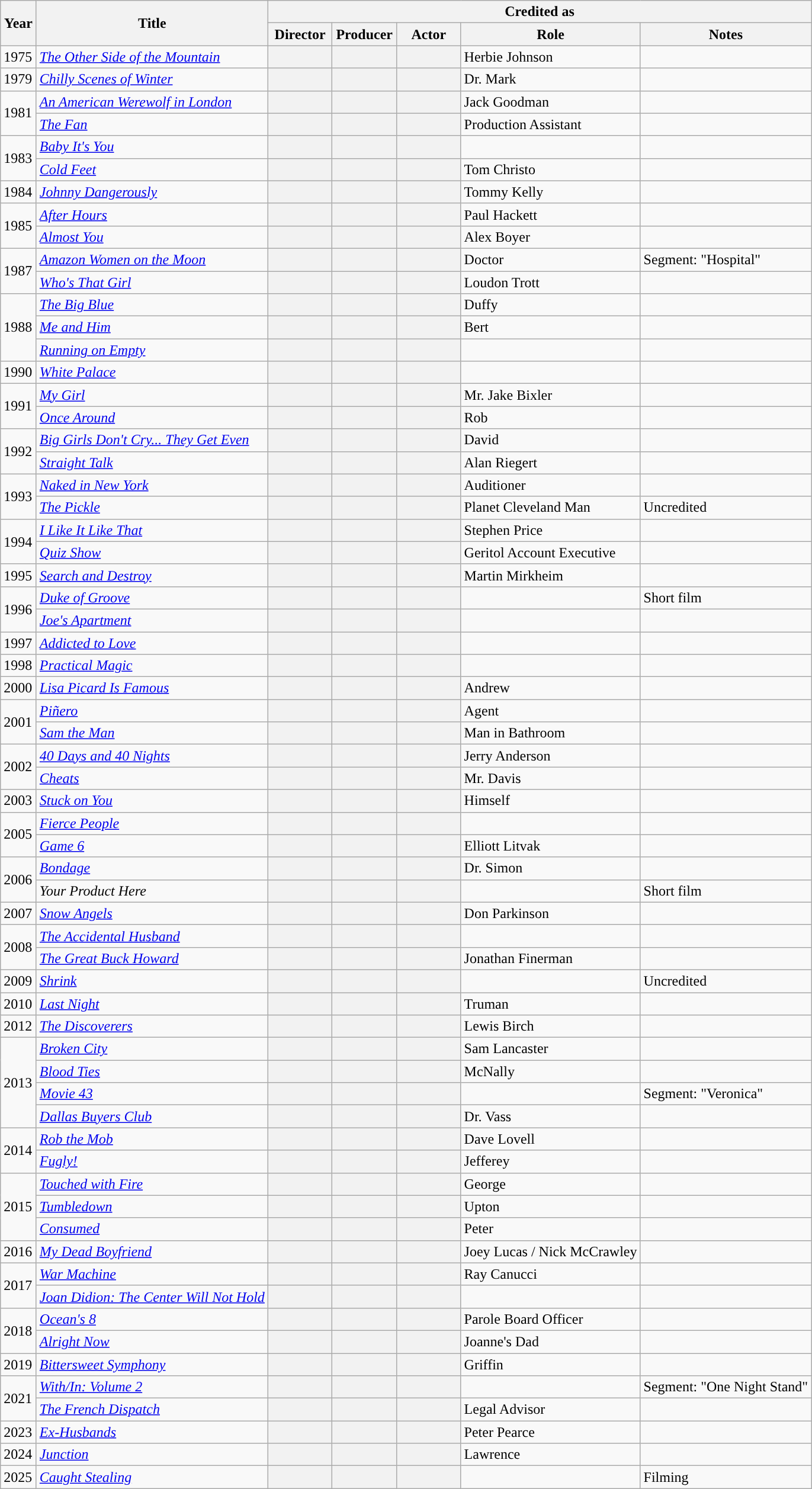<table class=wikitable>
<tr ">
<th rowspan=2 style="width:33px;">Year</th>
<th rowspan="2">Title</th>
<th colspan="5">Credited as</th>
</tr>
<tr>
<th width=65>Director</th>
<th width=65>Producer</th>
<th width=65>Actor</th>
<th>Role</th>
<th>Notes</th>
</tr>
<tr>
<td>1975</td>
<td><em><a href='#'>The Other Side of the Mountain</a></em></td>
<th></th>
<th></th>
<th></th>
<td>Herbie Johnson</td>
<td></td>
</tr>
<tr>
<td>1979</td>
<td><em><a href='#'>Chilly Scenes of Winter</a></em></td>
<th></th>
<th></th>
<th></th>
<td>Dr. Mark</td>
<td></td>
</tr>
<tr>
<td rowspan=2>1981</td>
<td><em><a href='#'>An American Werewolf in London</a></em></td>
<th></th>
<th></th>
<th></th>
<td>Jack Goodman</td>
<td></td>
</tr>
<tr>
<td><em><a href='#'>The Fan</a></em></td>
<th></th>
<th></th>
<th></th>
<td>Production Assistant</td>
<td></td>
</tr>
<tr>
<td rowspan="2">1983</td>
<td><em><a href='#'>Baby It's You</a></em></td>
<th></th>
<th></th>
<th></th>
<td></td>
<td></td>
</tr>
<tr>
<td><em><a href='#'>Cold Feet</a></em></td>
<th></th>
<th></th>
<th></th>
<td>Tom Christo</td>
<td></td>
</tr>
<tr>
<td>1984</td>
<td><em><a href='#'>Johnny Dangerously</a></em></td>
<th></th>
<th></th>
<th></th>
<td>Tommy Kelly</td>
<td></td>
</tr>
<tr>
<td rowspan=2>1985</td>
<td><em><a href='#'>After Hours</a></em></td>
<th></th>
<th></th>
<th></th>
<td>Paul Hackett</td>
<td></td>
</tr>
<tr>
<td><em><a href='#'>Almost You</a></em></td>
<th></th>
<th></th>
<th></th>
<td>Alex Boyer</td>
<td></td>
</tr>
<tr>
<td rowspan="2">1987</td>
<td><em><a href='#'>Amazon Women on the Moon</a></em></td>
<th></th>
<th></th>
<th></th>
<td>Doctor</td>
<td>Segment: "Hospital"</td>
</tr>
<tr>
<td><em><a href='#'>Who's That Girl</a></em></td>
<th></th>
<th></th>
<th></th>
<td>Loudon Trott</td>
<td></td>
</tr>
<tr>
<td rowspan=3>1988</td>
<td><em><a href='#'>The Big Blue</a></em></td>
<th></th>
<th></th>
<th></th>
<td>Duffy</td>
<td></td>
</tr>
<tr>
<td><em><a href='#'>Me and Him</a></em></td>
<th></th>
<th></th>
<th></th>
<td>Bert</td>
<td></td>
</tr>
<tr>
<td><em><a href='#'>Running on Empty</a></em></td>
<th></th>
<th></th>
<th></th>
<td></td>
<td></td>
</tr>
<tr>
<td>1990</td>
<td><em><a href='#'>White Palace</a></em></td>
<th></th>
<th></th>
<th></th>
<td></td>
<td></td>
</tr>
<tr>
<td rowspan="2">1991</td>
<td><em><a href='#'>My Girl</a></em></td>
<th></th>
<th></th>
<th></th>
<td>Mr. Jake Bixler</td>
<td></td>
</tr>
<tr>
<td><em><a href='#'>Once Around</a></em></td>
<th></th>
<th></th>
<th></th>
<td>Rob</td>
<td></td>
</tr>
<tr>
<td rowspan="2">1992</td>
<td><em><a href='#'>Big Girls Don't Cry... They Get Even</a></em></td>
<th></th>
<th></th>
<th></th>
<td>David</td>
<td></td>
</tr>
<tr>
<td><em><a href='#'>Straight Talk</a></em></td>
<th></th>
<th></th>
<th></th>
<td>Alan Riegert</td>
<td></td>
</tr>
<tr>
<td rowspan="2">1993</td>
<td><em><a href='#'>Naked in New York</a></em></td>
<th></th>
<th></th>
<th></th>
<td>Auditioner</td>
<td></td>
</tr>
<tr>
<td><em><a href='#'>The Pickle</a></em></td>
<th></th>
<th></th>
<th></th>
<td>Planet Cleveland Man</td>
<td>Uncredited</td>
</tr>
<tr>
<td rowspan="2">1994</td>
<td><em><a href='#'>I Like It Like That</a></em></td>
<th></th>
<th></th>
<th></th>
<td>Stephen Price</td>
<td></td>
</tr>
<tr>
<td><em><a href='#'>Quiz Show</a></em></td>
<th></th>
<th></th>
<th></th>
<td>Geritol Account Executive</td>
<td></td>
</tr>
<tr>
<td>1995</td>
<td><em><a href='#'>Search and Destroy</a></em></td>
<th></th>
<th></th>
<th></th>
<td>Martin Mirkheim</td>
<td></td>
</tr>
<tr>
<td rowspan=2>1996</td>
<td><em><a href='#'>Duke of Groove</a></em></td>
<th></th>
<th></th>
<th></th>
<td></td>
<td>Short film</td>
</tr>
<tr>
<td><em><a href='#'>Joe's Apartment</a></em></td>
<th></th>
<th></th>
<th></th>
<td></td>
<td></td>
</tr>
<tr>
<td>1997</td>
<td><em><a href='#'>Addicted to Love</a></em></td>
<th></th>
<th></th>
<th></th>
<td></td>
<td></td>
</tr>
<tr>
<td>1998</td>
<td><em><a href='#'>Practical Magic</a></em></td>
<th></th>
<th></th>
<th></th>
<td></td>
<td></td>
</tr>
<tr>
<td>2000</td>
<td><em><a href='#'>Lisa Picard Is Famous</a></em></td>
<th></th>
<th></th>
<th></th>
<td>Andrew</td>
<td></td>
</tr>
<tr>
<td rowspan=2>2001</td>
<td><em><a href='#'>Piñero</a></em></td>
<th></th>
<th></th>
<th></th>
<td>Agent</td>
<td></td>
</tr>
<tr>
<td><em><a href='#'>Sam the Man</a></em></td>
<th></th>
<th></th>
<th></th>
<td>Man in Bathroom</td>
<td></td>
</tr>
<tr>
<td rowspan=2>2002</td>
<td><em><a href='#'>40 Days and 40 Nights</a></em></td>
<th></th>
<th></th>
<th></th>
<td>Jerry Anderson</td>
<td></td>
</tr>
<tr>
<td><em><a href='#'>Cheats</a></em></td>
<th></th>
<th></th>
<th></th>
<td>Mr. Davis</td>
<td></td>
</tr>
<tr>
<td>2003</td>
<td><em><a href='#'>Stuck on You</a></em></td>
<th></th>
<th></th>
<th></th>
<td>Himself</td>
<td></td>
</tr>
<tr>
<td rowspan=2>2005</td>
<td><em><a href='#'>Fierce People</a></em></td>
<th></th>
<th></th>
<th></th>
<td></td>
<td></td>
</tr>
<tr>
<td><em><a href='#'>Game 6</a></em></td>
<th></th>
<th></th>
<th></th>
<td>Elliott Litvak</td>
<td></td>
</tr>
<tr>
<td rowspan="2">2006</td>
<td><em><a href='#'>Bondage</a></em></td>
<th></th>
<th></th>
<th></th>
<td>Dr. Simon</td>
<td></td>
</tr>
<tr>
<td><em>Your Product Here</em></td>
<th></th>
<th></th>
<th></th>
<td></td>
<td>Short film</td>
</tr>
<tr>
<td>2007</td>
<td><em><a href='#'>Snow Angels</a></em></td>
<th></th>
<th></th>
<th></th>
<td>Don Parkinson</td>
<td></td>
</tr>
<tr>
<td rowspan="2">2008</td>
<td><em><a href='#'>The Accidental Husband</a></em></td>
<th></th>
<th></th>
<th></th>
<td></td>
<td></td>
</tr>
<tr>
<td><em><a href='#'>The Great Buck Howard</a></em></td>
<th></th>
<th></th>
<th></th>
<td>Jonathan Finerman</td>
<td></td>
</tr>
<tr>
<td>2009</td>
<td><em><a href='#'>Shrink</a></em></td>
<th></th>
<th></th>
<th></th>
<td></td>
<td>Uncredited</td>
</tr>
<tr>
<td>2010</td>
<td><em><a href='#'>Last Night</a></em></td>
<th></th>
<th></th>
<th></th>
<td>Truman</td>
<td></td>
</tr>
<tr>
<td>2012</td>
<td><em><a href='#'>The Discoverers</a></em></td>
<th></th>
<th></th>
<th></th>
<td>Lewis Birch</td>
<td></td>
</tr>
<tr>
<td rowspan=4>2013</td>
<td><em><a href='#'>Broken City</a></em></td>
<th></th>
<th></th>
<th></th>
<td>Sam Lancaster</td>
<td></td>
</tr>
<tr>
<td><em><a href='#'>Blood Ties</a></em></td>
<th></th>
<th></th>
<th></th>
<td>McNally</td>
<td></td>
</tr>
<tr>
<td><em><a href='#'>Movie 43</a></em></td>
<th></th>
<th></th>
<th></th>
<td></td>
<td>Segment: "Veronica"</td>
</tr>
<tr>
<td><em><a href='#'>Dallas Buyers Club</a></em></td>
<th></th>
<th></th>
<th></th>
<td>Dr. Vass</td>
<td></td>
</tr>
<tr>
<td rowspan=2>2014</td>
<td><em><a href='#'>Rob the Mob</a></em></td>
<th></th>
<th></th>
<th></th>
<td>Dave Lovell</td>
<td></td>
</tr>
<tr>
<td><em><a href='#'>Fugly!</a></em></td>
<th></th>
<th></th>
<th></th>
<td>Jefferey</td>
<td></td>
</tr>
<tr>
<td rowspan="3">2015</td>
<td><em><a href='#'>Touched with Fire</a></em></td>
<th></th>
<th></th>
<th></th>
<td>George</td>
<td></td>
</tr>
<tr>
<td><em><a href='#'>Tumbledown</a></em></td>
<th></th>
<th></th>
<th></th>
<td>Upton</td>
<td></td>
</tr>
<tr>
<td><em><a href='#'>Consumed</a></em></td>
<th></th>
<th></th>
<th></th>
<td>Peter</td>
<td></td>
</tr>
<tr>
<td>2016</td>
<td><em><a href='#'>My Dead Boyfriend</a></em></td>
<th></th>
<th></th>
<th></th>
<td>Joey Lucas / Nick McCrawley</td>
<td></td>
</tr>
<tr>
<td rowspan=2>2017</td>
<td><em><a href='#'>War Machine</a></em></td>
<th></th>
<th></th>
<th></th>
<td>Ray Canucci</td>
<td></td>
</tr>
<tr>
<td><em><a href='#'>Joan Didion: The Center Will Not Hold</a></em></td>
<th></th>
<th></th>
<th></th>
<td></td>
<td></td>
</tr>
<tr>
<td rowspan=2>2018</td>
<td><em><a href='#'>Ocean's 8</a></em></td>
<th></th>
<th></th>
<th></th>
<td>Parole Board Officer</td>
<td></td>
</tr>
<tr>
<td><em><a href='#'>Alright Now</a></em></td>
<th></th>
<th></th>
<th></th>
<td>Joanne's Dad</td>
<td></td>
</tr>
<tr>
<td>2019</td>
<td><em><a href='#'>Bittersweet Symphony</a></em></td>
<th></th>
<th></th>
<th></th>
<td>Griffin</td>
<td></td>
</tr>
<tr>
<td rowspan=2>2021</td>
<td><em><a href='#'>With/In: Volume 2</a></em></td>
<th></th>
<th></th>
<th></th>
<td></td>
<td>Segment: "One Night Stand"</td>
</tr>
<tr>
<td><em><a href='#'>The French Dispatch</a></em></td>
<th></th>
<th></th>
<th></th>
<td>Legal Advisor</td>
<td></td>
</tr>
<tr>
<td>2023</td>
<td><em><a href='#'>Ex-Husbands</a></em></td>
<th></th>
<th></th>
<th></th>
<td>Peter Pearce</td>
<td></td>
</tr>
<tr>
<td>2024</td>
<td><em><a href='#'>Junction</a></em></td>
<th></th>
<th></th>
<th></th>
<td>Lawrence</td>
<td></td>
</tr>
<tr>
<td>2025</td>
<td><em><a href='#'>Caught Stealing</a></em></td>
<th></th>
<th></th>
<th></th>
<td></td>
<td>Filming</td>
</tr>
</table>
